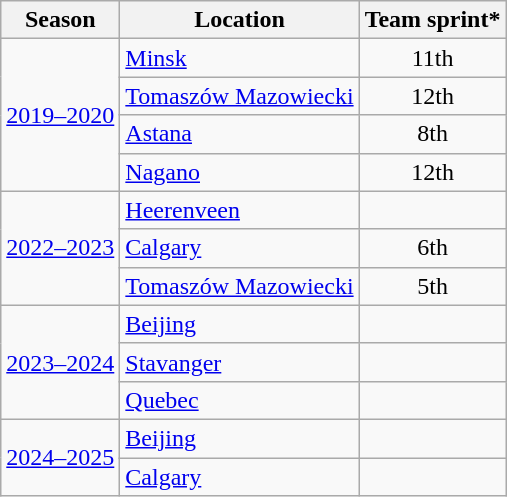<table class="wikitable" style="display: inline-table;">
<tr>
<th>Season</th>
<th>Location</th>
<th colspan="1">Team sprint*</th>
</tr>
<tr style="text-align:center">
<td rowspan=4><a href='#'>2019–2020</a></td>
<td align=left> <a href='#'>Minsk</a></td>
<td>11th</td>
</tr>
<tr style="text-align:center">
<td align=left> <a href='#'>Tomaszów Mazowiecki</a></td>
<td>12th</td>
</tr>
<tr style="text-align:center">
<td align=left> <a href='#'>Astana</a></td>
<td>8th</td>
</tr>
<tr style="text-align:center">
<td align=left> <a href='#'>Nagano</a></td>
<td>12th</td>
</tr>
<tr style="text-align:center">
<td rowspan=3><a href='#'>2022–2023</a></td>
<td align=left> <a href='#'>Heerenveen</a></td>
<td></td>
</tr>
<tr style="text-align:center">
<td align=left> <a href='#'>Calgary</a></td>
<td>6th</td>
</tr>
<tr style="text-align:center">
<td align=left> <a href='#'>Tomaszów Mazowiecki</a></td>
<td>5th</td>
</tr>
<tr style="text-align:center">
<td rowspan=3><a href='#'>2023–2024</a></td>
<td align=left> <a href='#'>Beijing</a></td>
<td></td>
</tr>
<tr style="text-align:center">
<td align=left> <a href='#'>Stavanger</a></td>
<td></td>
</tr>
<tr style="text-align:center">
<td align=left> <a href='#'>Quebec</a></td>
<td></td>
</tr>
<tr style="text-align:center">
<td rowspan=2><a href='#'>2024–2025</a></td>
<td align=left> <a href='#'>Beijing</a></td>
<td></td>
</tr>
<tr style="text-align:center">
<td align=left> <a href='#'>Calgary</a></td>
<td></td>
</tr>
</table>
